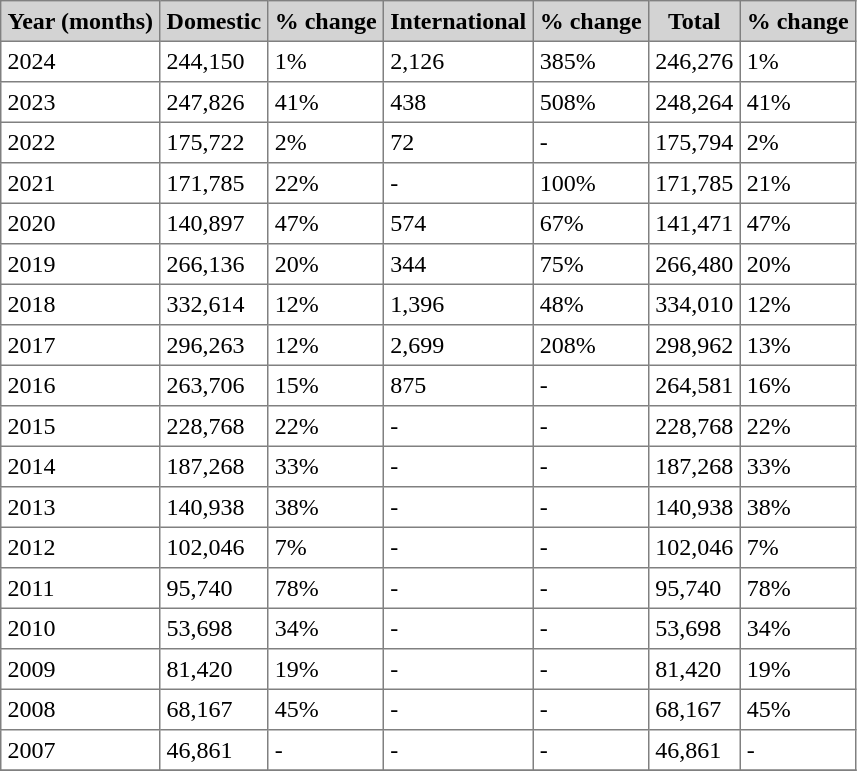<table class="toccolours" border="1" cellpadding="4" style="border-collapse:collapse">
<tr bgcolor=lightgrey>
<th>Year (months)</th>
<th>Domestic</th>
<th>% change</th>
<th>International</th>
<th>% change</th>
<th>Total</th>
<th>% change</th>
</tr>
<tr>
<td>2024</td>
<td>244,150</td>
<td> 1%</td>
<td>2,126</td>
<td> 385%</td>
<td>246,276</td>
<td> 1%</td>
</tr>
<tr>
<td>2023</td>
<td>247,826</td>
<td> 41%</td>
<td>438</td>
<td> 508%</td>
<td>248,264</td>
<td> 41%</td>
</tr>
<tr>
<td>2022</td>
<td>175,722</td>
<td> 2%</td>
<td>72</td>
<td>-</td>
<td>175,794</td>
<td> 2%</td>
</tr>
<tr>
<td>2021</td>
<td>171,785</td>
<td> 22%</td>
<td>-</td>
<td> 100%</td>
<td>171,785</td>
<td> 21%</td>
</tr>
<tr>
<td>2020</td>
<td>140,897</td>
<td> 47%</td>
<td>574</td>
<td> 67%</td>
<td>141,471</td>
<td> 47%</td>
</tr>
<tr>
<td>2019</td>
<td>266,136</td>
<td> 20%</td>
<td>344</td>
<td> 75%</td>
<td>266,480</td>
<td> 20%</td>
</tr>
<tr>
<td>2018</td>
<td>332,614</td>
<td> 12%</td>
<td>1,396</td>
<td> 48%</td>
<td>334,010</td>
<td> 12%</td>
</tr>
<tr>
<td>2017</td>
<td>296,263</td>
<td> 12%</td>
<td>2,699</td>
<td> 208%</td>
<td>298,962</td>
<td> 13%</td>
</tr>
<tr>
<td>2016</td>
<td>263,706</td>
<td> 15%</td>
<td>875</td>
<td>-</td>
<td>264,581</td>
<td> 16%</td>
</tr>
<tr>
<td>2015</td>
<td>228,768</td>
<td> 22%</td>
<td>-</td>
<td>-</td>
<td>228,768</td>
<td> 22%</td>
</tr>
<tr>
<td>2014</td>
<td>187,268</td>
<td> 33%</td>
<td>-</td>
<td>-</td>
<td>187,268</td>
<td> 33%</td>
</tr>
<tr>
<td>2013</td>
<td>140,938</td>
<td> 38%</td>
<td>-</td>
<td>-</td>
<td>140,938</td>
<td> 38%</td>
</tr>
<tr>
<td>2012</td>
<td>102,046</td>
<td> 7%</td>
<td>-</td>
<td>-</td>
<td>102,046</td>
<td> 7%</td>
</tr>
<tr>
<td>2011</td>
<td>95,740</td>
<td> 78%</td>
<td>-</td>
<td>-</td>
<td>95,740</td>
<td> 78%</td>
</tr>
<tr>
<td>2010</td>
<td>53,698</td>
<td> 34%</td>
<td>-</td>
<td>-</td>
<td>53,698</td>
<td> 34%</td>
</tr>
<tr>
<td>2009</td>
<td>81,420</td>
<td> 19%</td>
<td>-</td>
<td>-</td>
<td>81,420</td>
<td> 19%</td>
</tr>
<tr>
<td>2008</td>
<td>68,167</td>
<td> 45%</td>
<td>-</td>
<td>-</td>
<td>68,167</td>
<td> 45%</td>
</tr>
<tr>
<td>2007</td>
<td>46,861</td>
<td>-</td>
<td>-</td>
<td>-</td>
<td>46,861</td>
<td>-</td>
</tr>
<tr>
</tr>
</table>
